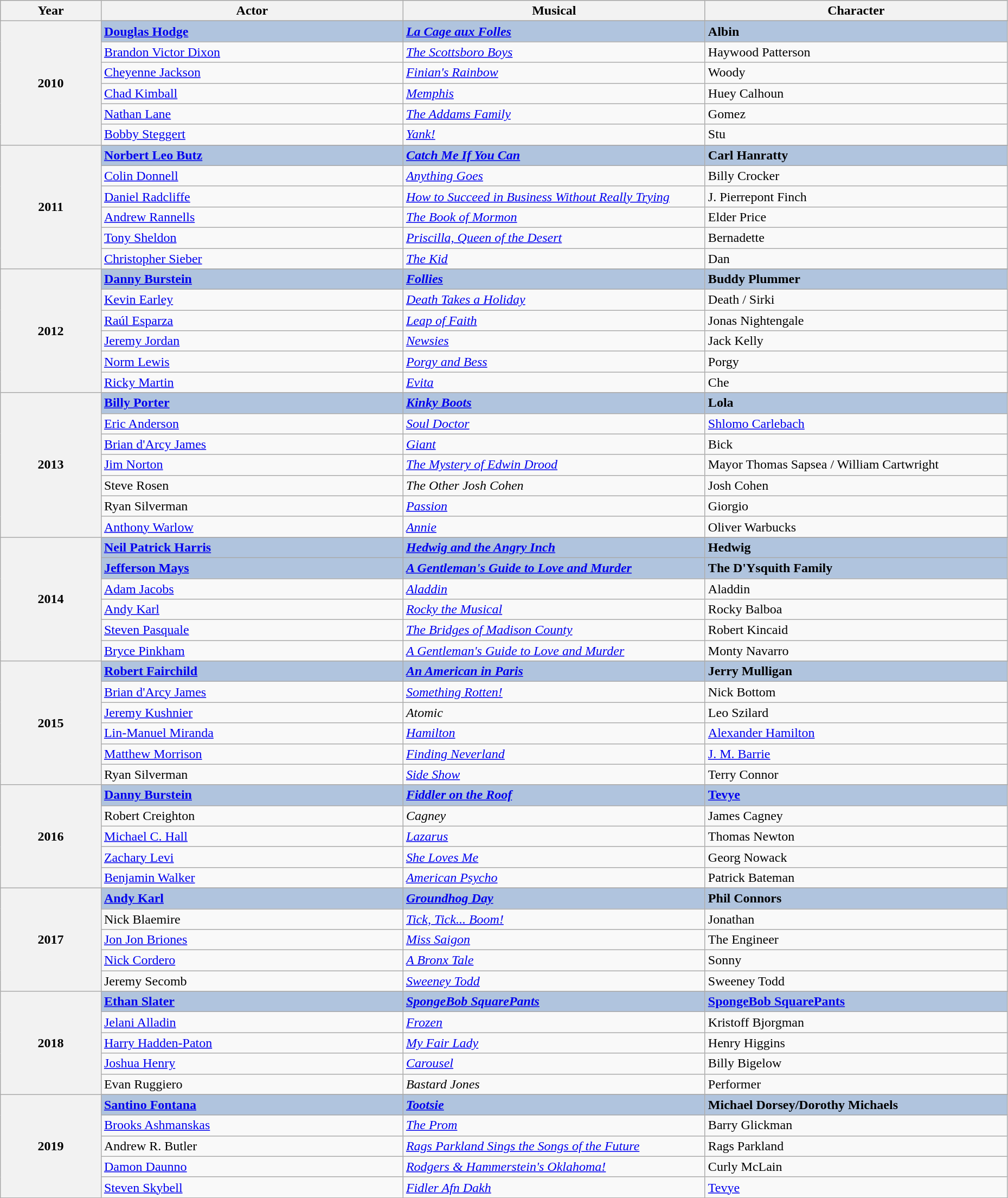<table class="wikitable" style="width:98%;">
<tr style="background:#bebebe;">
<th style="width:10%;">Year</th>
<th style="width:30%;">Actor</th>
<th style="width:30%;">Musical</th>
<th style="width:30%;">Character</th>
</tr>
<tr>
<th rowspan="7">2010</th>
</tr>
<tr style="background:#B0C4DE">
<td><strong><a href='#'>Douglas Hodge</a></strong></td>
<td><strong><em><a href='#'>La Cage aux Folles</a></em></strong></td>
<td><strong>Albin </strong></td>
</tr>
<tr>
<td><a href='#'>Brandon Victor Dixon</a></td>
<td><em><a href='#'>The Scottsboro Boys</a></em></td>
<td>Haywood Patterson</td>
</tr>
<tr>
<td><a href='#'>Cheyenne Jackson</a></td>
<td><em><a href='#'>Finian's Rainbow</a></em></td>
<td>Woody</td>
</tr>
<tr>
<td><a href='#'>Chad Kimball</a></td>
<td><em><a href='#'>Memphis</a></em></td>
<td>Huey Calhoun</td>
</tr>
<tr>
<td><a href='#'>Nathan Lane</a></td>
<td><em><a href='#'>The Addams Family</a></em></td>
<td>Gomez</td>
</tr>
<tr>
<td><a href='#'>Bobby Steggert</a></td>
<td><em><a href='#'>Yank!</a></em></td>
<td>Stu</td>
</tr>
<tr>
<th rowspan="7">2011</th>
</tr>
<tr style="background:#B0C4DE">
<td><strong><a href='#'>Norbert Leo Butz</a></strong></td>
<td><strong><em><a href='#'>Catch Me If You Can</a></em></strong></td>
<td><strong>Carl Hanratty </strong></td>
</tr>
<tr>
<td><a href='#'>Colin Donnell</a></td>
<td><em><a href='#'>Anything Goes</a></em></td>
<td>Billy Crocker</td>
</tr>
<tr>
<td><a href='#'>Daniel Radcliffe</a></td>
<td><em><a href='#'>How to Succeed in Business Without Really Trying</a></em></td>
<td>J. Pierrepont Finch</td>
</tr>
<tr>
<td><a href='#'>Andrew Rannells</a></td>
<td><em><a href='#'>The Book of Mormon</a></em></td>
<td>Elder Price</td>
</tr>
<tr>
<td><a href='#'>Tony Sheldon</a></td>
<td><em><a href='#'>Priscilla, Queen of the Desert</a></em></td>
<td>Bernadette</td>
</tr>
<tr>
<td><a href='#'>Christopher Sieber</a></td>
<td><em><a href='#'>The Kid</a></em></td>
<td>Dan</td>
</tr>
<tr>
<th rowspan="7">2012</th>
</tr>
<tr style="background:#B0C4DE">
<td><strong><a href='#'>Danny Burstein</a></strong></td>
<td><strong><em><a href='#'>Follies</a></em></strong></td>
<td><strong>Buddy Plummer </strong></td>
</tr>
<tr>
<td><a href='#'>Kevin Earley</a></td>
<td><em><a href='#'>Death Takes a Holiday</a></em></td>
<td>Death / Sirki</td>
</tr>
<tr>
<td><a href='#'>Raúl Esparza</a></td>
<td><em><a href='#'>Leap of Faith</a></em></td>
<td>Jonas Nightengale</td>
</tr>
<tr>
<td><a href='#'>Jeremy Jordan</a></td>
<td><em><a href='#'>Newsies</a></em></td>
<td>Jack Kelly</td>
</tr>
<tr>
<td><a href='#'>Norm Lewis</a></td>
<td><em><a href='#'>Porgy and Bess</a></em></td>
<td>Porgy</td>
</tr>
<tr>
<td><a href='#'>Ricky Martin</a></td>
<td><em><a href='#'>Evita</a></em></td>
<td>Che</td>
</tr>
<tr>
<th rowspan="8">2013</th>
</tr>
<tr style="background:#B0C4DE">
<td><strong><a href='#'>Billy Porter</a></strong></td>
<td><strong><em><a href='#'>Kinky Boots</a></em></strong></td>
<td><strong>Lola </strong></td>
</tr>
<tr>
<td><a href='#'>Eric Anderson</a></td>
<td><em><a href='#'>Soul Doctor</a></em></td>
<td><a href='#'>Shlomo Carlebach</a></td>
</tr>
<tr>
<td><a href='#'>Brian d'Arcy James</a></td>
<td><em><a href='#'>Giant</a></em></td>
<td>Bick</td>
</tr>
<tr>
<td><a href='#'>Jim Norton</a></td>
<td><em><a href='#'>The Mystery of Edwin Drood</a></em></td>
<td>Mayor Thomas Sapsea / William Cartwright</td>
</tr>
<tr>
<td>Steve Rosen</td>
<td><em>The Other Josh Cohen</em></td>
<td>Josh Cohen</td>
</tr>
<tr>
<td>Ryan Silverman</td>
<td><em><a href='#'>Passion</a></em></td>
<td>Giorgio</td>
</tr>
<tr>
<td><a href='#'>Anthony Warlow</a></td>
<td><em><a href='#'>Annie</a></em></td>
<td>Oliver Warbucks</td>
</tr>
<tr>
<th rowspan="7">2014</th>
</tr>
<tr style="background:#B0C4DE;">
<td><strong><a href='#'>Neil Patrick Harris</a></strong></td>
<td><strong><em><a href='#'>Hedwig and the Angry Inch</a></em></strong></td>
<td><strong>Hedwig </strong></td>
</tr>
<tr style="background:#B0C4DE;">
<td><strong><a href='#'>Jefferson Mays</a></strong></td>
<td><strong><em><a href='#'>A Gentleman's Guide to Love and Murder</a></em></strong></td>
<td><strong>The D'Ysquith Family </strong></td>
</tr>
<tr>
<td><a href='#'>Adam Jacobs</a></td>
<td><em><a href='#'>Aladdin</a></em></td>
<td>Aladdin</td>
</tr>
<tr>
<td><a href='#'>Andy Karl</a></td>
<td><em><a href='#'>Rocky the Musical</a></em></td>
<td>Rocky Balboa</td>
</tr>
<tr>
<td><a href='#'>Steven Pasquale</a></td>
<td><em><a href='#'>The Bridges of Madison County</a></em></td>
<td>Robert Kincaid</td>
</tr>
<tr>
<td><a href='#'>Bryce Pinkham</a></td>
<td><em><a href='#'>A Gentleman's Guide to Love and Murder</a></em></td>
<td>Monty Navarro</td>
</tr>
<tr>
<th rowspan="7">2015</th>
</tr>
<tr style="background:#B0C4DE;">
<td><strong><a href='#'>Robert Fairchild</a></strong></td>
<td><strong><em><a href='#'>An American in Paris</a></em></strong></td>
<td><strong>Jerry Mulligan </strong></td>
</tr>
<tr>
<td><a href='#'>Brian d'Arcy James</a></td>
<td><em><a href='#'>Something Rotten!</a></em></td>
<td>Nick Bottom</td>
</tr>
<tr>
<td><a href='#'>Jeremy Kushnier</a></td>
<td><em>Atomic</em></td>
<td>Leo Szilard</td>
</tr>
<tr>
<td><a href='#'>Lin-Manuel Miranda</a></td>
<td><em><a href='#'>Hamilton</a></em></td>
<td><a href='#'>Alexander Hamilton</a></td>
</tr>
<tr>
<td><a href='#'>Matthew Morrison</a></td>
<td><em><a href='#'>Finding Neverland</a></em></td>
<td><a href='#'>J. M. Barrie</a></td>
</tr>
<tr>
<td>Ryan Silverman</td>
<td><em><a href='#'>Side Show</a></em></td>
<td>Terry Connor</td>
</tr>
<tr>
<th rowspan="6">2016</th>
</tr>
<tr style="background:#B0C4DE;">
<td><strong><a href='#'>Danny Burstein</a></strong></td>
<td><strong><em><a href='#'>Fiddler on the Roof</a></em></strong></td>
<td><strong><a href='#'>Tevye</a></strong></td>
</tr>
<tr>
<td>Robert Creighton</td>
<td><em>Cagney</em></td>
<td>James Cagney</td>
</tr>
<tr>
<td><a href='#'>Michael C. Hall</a></td>
<td><em><a href='#'>Lazarus</a></em></td>
<td>Thomas Newton</td>
</tr>
<tr>
<td><a href='#'>Zachary Levi</a></td>
<td><em><a href='#'>She Loves Me</a></em></td>
<td>Georg Nowack</td>
</tr>
<tr>
<td><a href='#'>Benjamin Walker</a></td>
<td><em><a href='#'>American Psycho</a></em></td>
<td>Patrick Bateman</td>
</tr>
<tr>
<th rowspan="6">2017</th>
</tr>
<tr style="background:#B0C4DE;">
<td><strong><a href='#'>Andy Karl</a></strong></td>
<td><strong><a href='#'><em>Groundhog Day</em></a></strong></td>
<td><strong>Phil Connors</strong></td>
</tr>
<tr>
<td>Nick Blaemire</td>
<td><em><a href='#'>Tick, Tick... Boom!</a></em></td>
<td>Jonathan</td>
</tr>
<tr>
<td><a href='#'>Jon Jon Briones</a></td>
<td><em><a href='#'>Miss Saigon</a></em></td>
<td>The Engineer</td>
</tr>
<tr>
<td><a href='#'>Nick Cordero</a></td>
<td><a href='#'><em>A Bronx Tale</em></a></td>
<td>Sonny</td>
</tr>
<tr>
<td>Jeremy Secomb</td>
<td><a href='#'><em>Sweeney Todd</em></a></td>
<td>Sweeney Todd</td>
</tr>
<tr>
<th rowspan="6">2018</th>
</tr>
<tr style="background:#B0C4DE;">
<td><strong><a href='#'>Ethan Slater</a></strong></td>
<td><strong><em><a href='#'>SpongeBob SquarePants</a></em></strong></td>
<td><strong><a href='#'>SpongeBob SquarePants</a></strong></td>
</tr>
<tr>
<td><a href='#'>Jelani Alladin</a></td>
<td><em><a href='#'>Frozen</a></em></td>
<td>Kristoff Bjorgman</td>
</tr>
<tr>
<td><a href='#'>Harry Hadden-Paton</a></td>
<td><em><a href='#'>My Fair Lady</a></em></td>
<td>Henry Higgins</td>
</tr>
<tr>
<td><a href='#'>Joshua Henry</a></td>
<td><em><a href='#'>Carousel</a></em></td>
<td>Billy Bigelow</td>
</tr>
<tr>
<td>Evan Ruggiero</td>
<td><em>Bastard Jones</em></td>
<td>Performer</td>
</tr>
<tr>
<th rowspan="6">2019</th>
</tr>
<tr style="background:#B0C4DE;">
<td><strong><a href='#'>Santino Fontana</a></strong></td>
<td><strong><em><a href='#'>Tootsie</a></em></strong></td>
<td><strong>Michael Dorsey/Dorothy Michaels</strong></td>
</tr>
<tr>
<td><a href='#'>Brooks Ashmanskas</a></td>
<td><em><a href='#'>The Prom</a></em></td>
<td>Barry Glickman</td>
</tr>
<tr>
<td>Andrew R. Butler</td>
<td><em><a href='#'>Rags Parkland Sings the Songs of the Future</a></em></td>
<td>Rags Parkland</td>
</tr>
<tr>
<td><a href='#'>Damon Daunno</a></td>
<td><em><a href='#'>Rodgers & Hammerstein's Oklahoma!</a></em></td>
<td>Curly McLain</td>
</tr>
<tr>
<td><a href='#'>Steven Skybell</a></td>
<td><em><a href='#'>Fidler Afn Dakh</a></em></td>
<td><a href='#'>Tevye</a></td>
</tr>
</table>
